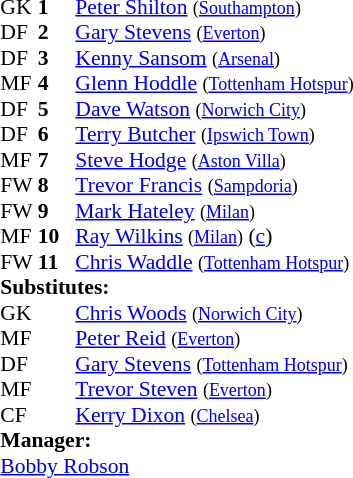<table style="font-size:90%; margin:0.2em auto;" cellspacing="0" cellpadding="0">
<tr>
<th width="25"></th>
<th width="25"></th>
</tr>
<tr>
<td>GK</td>
<td><strong>1</strong></td>
<td><a href='#'>Peter Shilton</a> <small>(<a href='#'>Southampton</a>)</small></td>
</tr>
<tr>
<td>DF</td>
<td><strong>2</strong></td>
<td><a href='#'>Gary Stevens</a> <small>(<a href='#'>Everton</a>)</small></td>
</tr>
<tr>
<td>DF</td>
<td><strong>3</strong></td>
<td><a href='#'>Kenny Sansom</a> <small>(<a href='#'>Arsenal</a>)</small></td>
</tr>
<tr>
<td>MF</td>
<td><strong>4</strong></td>
<td><a href='#'>Glenn Hoddle</a> <small>(<a href='#'>Tottenham Hotspur</a>)</small></td>
</tr>
<tr>
<td>DF</td>
<td><strong>5</strong></td>
<td><a href='#'>Dave Watson</a> <small>(<a href='#'>Norwich City</a>)</small></td>
<td></td>
</tr>
<tr>
<td>DF</td>
<td><strong>6</strong></td>
<td><a href='#'>Terry Butcher</a> <small>(<a href='#'>Ipswich Town</a>)</small></td>
</tr>
<tr>
<td>MF</td>
<td><strong>7</strong></td>
<td><a href='#'>Steve Hodge</a> <small>(<a href='#'>Aston Villa</a>)</small></td>
<td></td>
<td></td>
</tr>
<tr>
<td>FW</td>
<td><strong>8</strong></td>
<td><a href='#'>Trevor Francis</a> <small>(<a href='#'>Sampdoria</a>)</small></td>
</tr>
<tr>
<td>FW</td>
<td><strong>9</strong></td>
<td><a href='#'>Mark Hateley</a> <small>(<a href='#'>Milan</a>)</small></td>
</tr>
<tr>
<td>MF</td>
<td><strong>10</strong></td>
<td><a href='#'>Ray Wilkins</a> <small>(<a href='#'>Milan</a>)</small> (<a href='#'>c</a>)</td>
<td></td>
<td></td>
</tr>
<tr>
<td>FW</td>
<td><strong>11</strong></td>
<td><a href='#'>Chris Waddle</a> <small>(<a href='#'>Tottenham Hotspur</a>)</small></td>
</tr>
<tr>
<td colspan=3><strong>Substitutes:</strong></td>
</tr>
<tr>
<td>GK</td>
<td><strong></strong></td>
<td><a href='#'>Chris Woods</a> <small>(<a href='#'>Norwich City</a>)</small></td>
</tr>
<tr>
<td>MF</td>
<td><strong></strong></td>
<td><a href='#'>Peter Reid</a> <small>(<a href='#'>Everton</a>)</small></td>
<td></td>
<td></td>
</tr>
<tr>
<td>DF</td>
<td><strong></strong></td>
<td><a href='#'>Gary Stevens</a> <small>(<a href='#'>Tottenham Hotspur</a>)</small></td>
<td></td>
<td></td>
</tr>
<tr>
<td>MF</td>
<td><strong></strong></td>
<td><a href='#'>Trevor Steven</a> <small>(<a href='#'>Everton</a>)</small></td>
</tr>
<tr>
<td>CF</td>
<td><strong></strong></td>
<td><a href='#'>Kerry Dixon</a> <small>(<a href='#'>Chelsea</a>)</small></td>
</tr>
<tr>
<td colspan=3><strong>Manager:</strong></td>
</tr>
<tr>
<td colspan=4> <a href='#'>Bobby Robson</a></td>
</tr>
</table>
